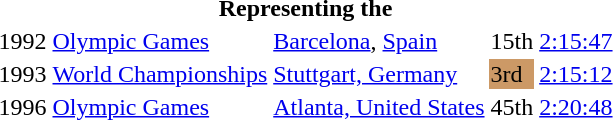<table>
<tr>
<th colspan="5">Representing the </th>
</tr>
<tr>
<td>1992</td>
<td><a href='#'>Olympic Games</a></td>
<td><a href='#'>Barcelona</a>, <a href='#'>Spain</a></td>
<td>15th</td>
<td><a href='#'>2:15:47</a></td>
</tr>
<tr>
<td>1993</td>
<td><a href='#'>World Championships</a></td>
<td><a href='#'>Stuttgart, Germany</a></td>
<td bgcolor="cc9966">3rd</td>
<td><a href='#'>2:15:12</a></td>
</tr>
<tr>
<td>1996</td>
<td><a href='#'>Olympic Games</a></td>
<td><a href='#'>Atlanta, United States</a></td>
<td>45th</td>
<td><a href='#'>2:20:48</a></td>
</tr>
</table>
